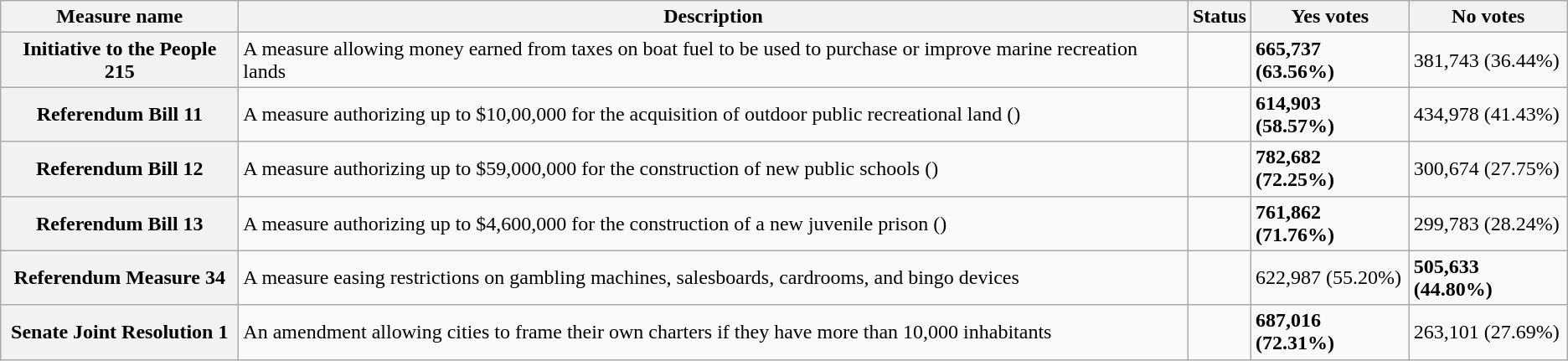<table class="wikitable sortable plainrowheaders">
<tr>
<th scope=col>Measure name</th>
<th scope=col class=unsortable>Description</th>
<th scope=col>Status</th>
<th scope=col>Yes votes</th>
<th scope=col>No votes</th>
</tr>
<tr>
<th scope=row>Initiative to the People 215</th>
<td>A measure allowing money earned from taxes on boat fuel to be used to purchase or improve marine recreation lands</td>
<td></td>
<td><strong>665,737 (63.56%)</strong></td>
<td>381,743 (36.44%)</td>
</tr>
<tr>
<th scope=row>Referendum Bill 11</th>
<td>A measure authorizing up to $10,00,000 for the acquisition of outdoor public recreational land ()</td>
<td></td>
<td><strong>614,903 (58.57%)</strong></td>
<td>434,978 (41.43%)</td>
</tr>
<tr>
<th scope=row>Referendum Bill 12</th>
<td>A measure authorizing up to $59,000,000 for the construction of new public schools ()</td>
<td></td>
<td><strong>782,682 (72.25%)</strong></td>
<td>300,674 (27.75%)</td>
</tr>
<tr>
<th scope=row>Referendum Bill 13</th>
<td>A measure authorizing up to $4,600,000 for the construction of a new juvenile prison ()</td>
<td></td>
<td><strong>761,862 (71.76%)</strong></td>
<td>299,783 (28.24%)</td>
</tr>
<tr>
<th scope=row>Referendum Measure 34</th>
<td>A measure easing restrictions on gambling machines, salesboards, cardrooms, and bingo devices</td>
<td></td>
<td>622,987 (55.20%)</td>
<td><strong>505,633 (44.80%)</strong></td>
</tr>
<tr>
<th scope=row>Senate Joint Resolution 1</th>
<td>An amendment allowing cities to frame their own charters if they have more than 10,000 inhabitants</td>
<td></td>
<td><strong>687,016 (72.31%)</strong></td>
<td>263,101 (27.69%)</td>
</tr>
</table>
